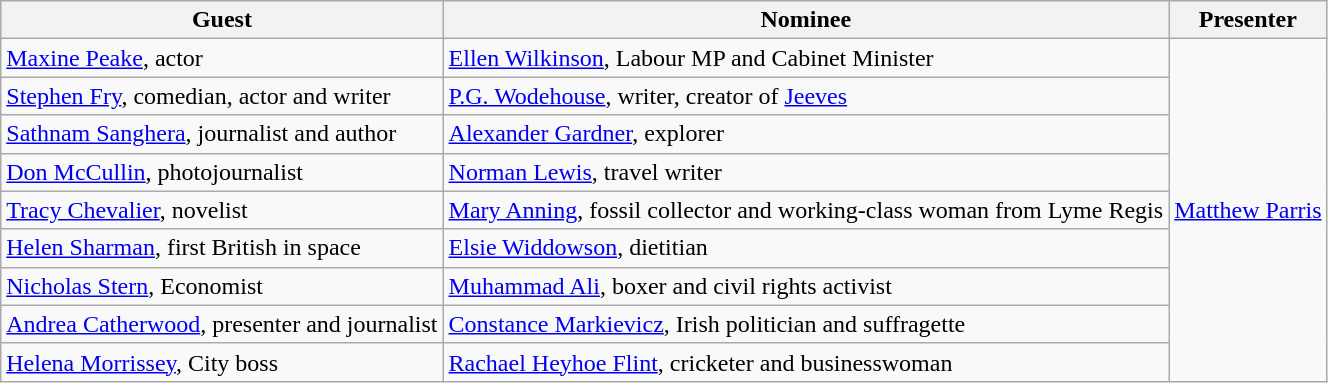<table class="wikitable">
<tr>
<th>Guest</th>
<th>Nominee</th>
<th>Presenter</th>
</tr>
<tr>
<td><a href='#'>Maxine Peake</a>, actor</td>
<td><a href='#'>Ellen Wilkinson</a>, Labour MP and Cabinet Minister</td>
<td rowspan="9"><a href='#'>Matthew Parris</a></td>
</tr>
<tr>
<td><a href='#'>Stephen Fry</a>, comedian, actor and writer</td>
<td><a href='#'>P.G. Wodehouse</a>, writer, creator of <a href='#'>Jeeves</a></td>
</tr>
<tr>
<td><a href='#'>Sathnam Sanghera</a>, journalist and author</td>
<td><a href='#'>Alexander Gardner</a>, explorer</td>
</tr>
<tr>
<td><a href='#'>Don McCullin</a>, photojournalist</td>
<td><a href='#'>Norman Lewis</a>,  travel writer</td>
</tr>
<tr>
<td><a href='#'>Tracy Chevalier</a>, novelist</td>
<td><a href='#'>Mary Anning</a>, fossil collector and working-class woman from Lyme Regis</td>
</tr>
<tr>
<td><a href='#'>Helen Sharman</a>, first British in space</td>
<td><a href='#'>Elsie Widdowson</a>, dietitian</td>
</tr>
<tr>
<td><a href='#'>Nicholas Stern</a>, Economist</td>
<td><a href='#'>Muhammad Ali</a>, boxer and civil rights activist</td>
</tr>
<tr>
<td><a href='#'>Andrea Catherwood</a>, presenter and journalist</td>
<td><a href='#'>Constance Markievicz</a>, Irish politician and suffragette</td>
</tr>
<tr>
<td><a href='#'>Helena Morrissey</a>, City boss</td>
<td><a href='#'>Rachael Heyhoe Flint</a>, cricketer and businesswoman</td>
</tr>
</table>
